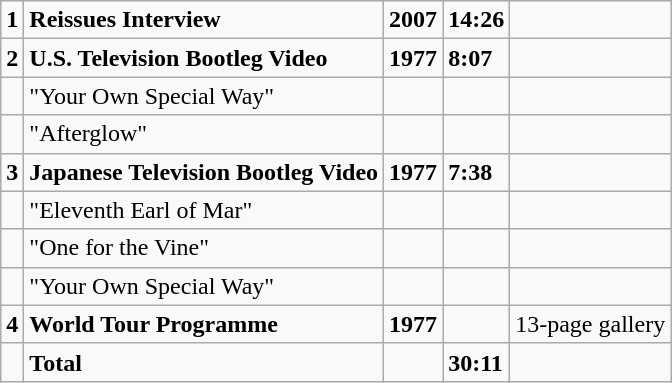<table class="wikitable">
<tr>
<td><strong>1</strong></td>
<td><strong>Reissues Interview</strong></td>
<td><strong>2007</strong></td>
<td><strong>14:26</strong></td>
<td></td>
</tr>
<tr>
<td><strong>2</strong></td>
<td><strong>U.S. Television Bootleg Video</strong></td>
<td><strong>1977</strong></td>
<td><strong>8:07</strong></td>
<td></td>
</tr>
<tr>
<td></td>
<td>"Your Own Special Way"</td>
<td></td>
<td></td>
<td></td>
</tr>
<tr>
<td></td>
<td>"Afterglow"</td>
<td></td>
<td></td>
<td></td>
</tr>
<tr>
<td><strong>3</strong></td>
<td><strong>Japanese Television Bootleg Video</strong></td>
<td><strong>1977</strong></td>
<td><strong>7:38</strong></td>
<td></td>
</tr>
<tr>
<td></td>
<td>"Eleventh Earl of Mar"</td>
<td></td>
<td></td>
<td></td>
</tr>
<tr>
<td></td>
<td>"One for the Vine"</td>
<td></td>
<td></td>
<td></td>
</tr>
<tr>
<td></td>
<td>"Your Own Special Way"</td>
<td></td>
<td></td>
<td></td>
</tr>
<tr>
<td><strong>4</strong></td>
<td><strong>World Tour Programme</strong></td>
<td><strong>1977</strong></td>
<td></td>
<td>13-page gallery</td>
</tr>
<tr>
<td></td>
<td><strong>Total</strong></td>
<td></td>
<td><strong>30:11</strong></td>
<td></td>
</tr>
</table>
